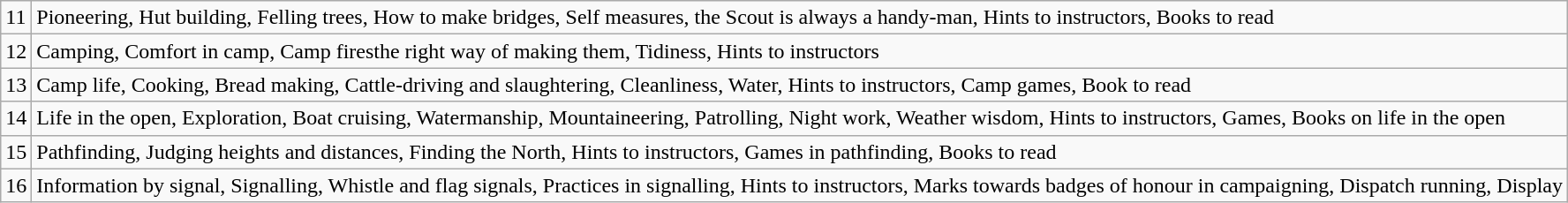<table class=wikitable>
<tr>
<td>11</td>
<td>Pioneering, Hut building, Felling trees, How to make bridges, Self measures, the Scout is always a handy-man, Hints to instructors, Books to read</td>
</tr>
<tr>
<td>12</td>
<td>Camping, Comfort in camp, Camp firesthe right way of making them, Tidiness, Hints to instructors</td>
</tr>
<tr>
<td>13</td>
<td>Camp life, Cooking, Bread making, Cattle-driving and slaughtering, Cleanliness, Water, Hints to instructors, Camp games, Book to read</td>
</tr>
<tr>
<td>14</td>
<td>Life in the open, Exploration, Boat cruising, Watermanship, Mountaineering, Patrolling, Night work, Weather wisdom, Hints to instructors, Games, Books on life in the open</td>
</tr>
<tr>
<td>15</td>
<td>Pathfinding, Judging heights and distances, Finding the North, Hints to instructors,  Games in pathfinding, Books to read</td>
</tr>
<tr>
<td>16</td>
<td>Information by signal, Signalling, Whistle and flag signals, Practices in signalling, Hints to instructors, Marks towards badges of honour in campaigning, Dispatch running, Display</td>
</tr>
</table>
